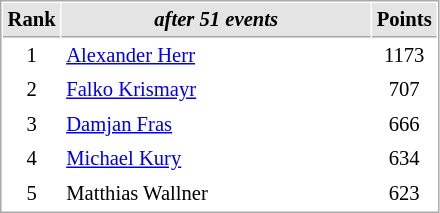<table cellspacing="1" cellpadding="3" style="border:1px solid #AAAAAA;font-size:86%">
<tr bgcolor="#E4E4E4">
<th style="border-bottom:1px solid #AAAAAA" width=10>Rank</th>
<th style="border-bottom:1px solid #AAAAAA" width=200><em>after 51 events</em></th>
<th style="border-bottom:1px solid #AAAAAA" width=20>Points</th>
</tr>
<tr>
<td align=center>1</td>
<td align=left> <a href='#'>Alexander Herr</a></td>
<td align=center>1173</td>
</tr>
<tr>
<td align=center>2</td>
<td align=left> <a href='#'>Falko Krismayr</a></td>
<td align=center>707</td>
</tr>
<tr>
<td align=center>3</td>
<td align=left> <a href='#'>Damjan Fras</a></td>
<td align=center>666</td>
</tr>
<tr>
<td align=center>4</td>
<td align=left> <a href='#'>Michael Kury</a></td>
<td align=center>634</td>
</tr>
<tr>
<td align=center>5</td>
<td align=left> Matthias Wallner</td>
<td align=center>623</td>
</tr>
</table>
